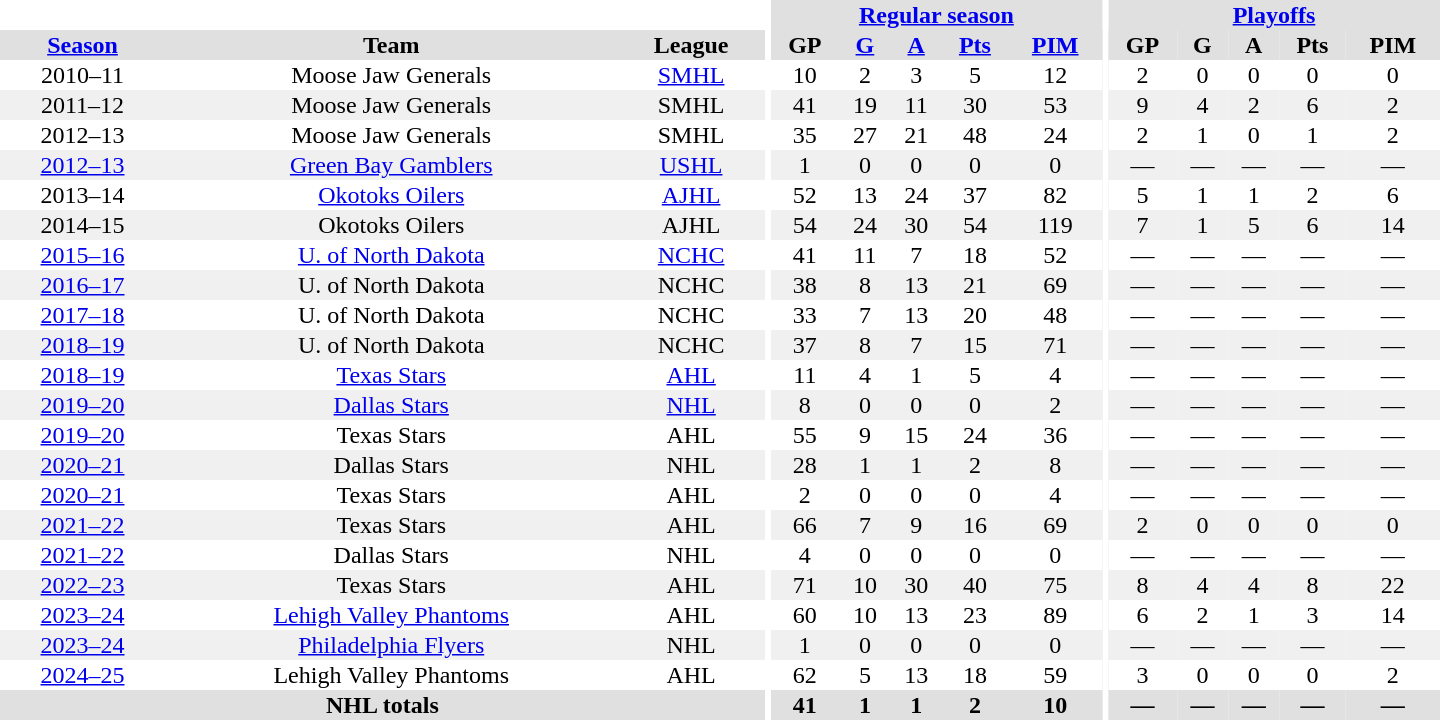<table border="0" cellpadding="1" cellspacing="0" style="text-align:center; width:60em">
<tr bgcolor="#e0e0e0">
<th colspan="3" bgcolor="#ffffff"></th>
<th rowspan="99" bgcolor="#ffffff"></th>
<th colspan="5"><a href='#'>Regular season</a></th>
<th rowspan="99" bgcolor="#ffffff"></th>
<th colspan="5"><a href='#'>Playoffs</a></th>
</tr>
<tr bgcolor="#e0e0e0">
<th><a href='#'>Season</a></th>
<th>Team</th>
<th>League</th>
<th>GP</th>
<th><a href='#'>G</a></th>
<th><a href='#'>A</a></th>
<th><a href='#'>Pts</a></th>
<th><a href='#'>PIM</a></th>
<th>GP</th>
<th>G</th>
<th>A</th>
<th>Pts</th>
<th>PIM</th>
</tr>
<tr>
<td>2010–11</td>
<td>Moose Jaw Generals</td>
<td><a href='#'>SMHL</a></td>
<td>10</td>
<td>2</td>
<td>3</td>
<td>5</td>
<td>12</td>
<td>2</td>
<td>0</td>
<td>0</td>
<td>0</td>
<td>0</td>
</tr>
<tr bgcolor="#f0f0f0">
<td>2011–12</td>
<td>Moose Jaw Generals</td>
<td>SMHL</td>
<td>41</td>
<td>19</td>
<td>11</td>
<td>30</td>
<td>53</td>
<td>9</td>
<td>4</td>
<td>2</td>
<td>6</td>
<td>2</td>
</tr>
<tr>
<td>2012–13</td>
<td>Moose Jaw Generals</td>
<td>SMHL</td>
<td>35</td>
<td>27</td>
<td>21</td>
<td>48</td>
<td>24</td>
<td>2</td>
<td>1</td>
<td>0</td>
<td>1</td>
<td>2</td>
</tr>
<tr bgcolor="#f0f0f0">
<td><a href='#'>2012–13</a></td>
<td><a href='#'>Green Bay Gamblers</a></td>
<td><a href='#'>USHL</a></td>
<td>1</td>
<td>0</td>
<td>0</td>
<td>0</td>
<td>0</td>
<td>—</td>
<td>—</td>
<td>—</td>
<td>—</td>
<td>—</td>
</tr>
<tr>
<td>2013–14</td>
<td><a href='#'>Okotoks Oilers</a></td>
<td><a href='#'>AJHL</a></td>
<td>52</td>
<td>13</td>
<td>24</td>
<td>37</td>
<td>82</td>
<td>5</td>
<td>1</td>
<td>1</td>
<td>2</td>
<td>6</td>
</tr>
<tr bgcolor="#f0f0f0">
<td>2014–15</td>
<td>Okotoks Oilers</td>
<td>AJHL</td>
<td>54</td>
<td>24</td>
<td>30</td>
<td>54</td>
<td>119</td>
<td>7</td>
<td>1</td>
<td>5</td>
<td>6</td>
<td>14</td>
</tr>
<tr>
<td><a href='#'>2015–16</a></td>
<td><a href='#'>U. of North Dakota</a></td>
<td><a href='#'>NCHC</a></td>
<td>41</td>
<td>11</td>
<td>7</td>
<td>18</td>
<td>52</td>
<td>—</td>
<td>—</td>
<td>—</td>
<td>—</td>
<td>—</td>
</tr>
<tr bgcolor="#f0f0f0">
<td><a href='#'>2016–17</a></td>
<td>U. of North Dakota</td>
<td>NCHC</td>
<td>38</td>
<td>8</td>
<td>13</td>
<td>21</td>
<td>69</td>
<td>—</td>
<td>—</td>
<td>—</td>
<td>—</td>
<td>—</td>
</tr>
<tr>
<td><a href='#'>2017–18</a></td>
<td>U. of North Dakota</td>
<td>NCHC</td>
<td>33</td>
<td>7</td>
<td>13</td>
<td>20</td>
<td>48</td>
<td>—</td>
<td>—</td>
<td>—</td>
<td>—</td>
<td>—</td>
</tr>
<tr bgcolor="#f0f0f0">
<td><a href='#'>2018–19</a></td>
<td>U. of North Dakota</td>
<td>NCHC</td>
<td>37</td>
<td>8</td>
<td>7</td>
<td>15</td>
<td>71</td>
<td>—</td>
<td>—</td>
<td>—</td>
<td>—</td>
<td>—</td>
</tr>
<tr>
<td><a href='#'>2018–19</a></td>
<td><a href='#'>Texas Stars</a></td>
<td><a href='#'>AHL</a></td>
<td>11</td>
<td>4</td>
<td>1</td>
<td>5</td>
<td>4</td>
<td>—</td>
<td>—</td>
<td>—</td>
<td>—</td>
<td>—</td>
</tr>
<tr bgcolor="#f0f0f0">
<td><a href='#'>2019–20</a></td>
<td><a href='#'>Dallas Stars</a></td>
<td><a href='#'>NHL</a></td>
<td>8</td>
<td>0</td>
<td>0</td>
<td>0</td>
<td>2</td>
<td>—</td>
<td>—</td>
<td>—</td>
<td>—</td>
<td>—</td>
</tr>
<tr>
<td><a href='#'>2019–20</a></td>
<td>Texas Stars</td>
<td>AHL</td>
<td>55</td>
<td>9</td>
<td>15</td>
<td>24</td>
<td>36</td>
<td>—</td>
<td>—</td>
<td>—</td>
<td>—</td>
<td>—</td>
</tr>
<tr bgcolor="#f0f0f0">
<td><a href='#'>2020–21</a></td>
<td>Dallas Stars</td>
<td>NHL</td>
<td>28</td>
<td>1</td>
<td>1</td>
<td>2</td>
<td>8</td>
<td>—</td>
<td>—</td>
<td>—</td>
<td>—</td>
<td>—</td>
</tr>
<tr>
<td><a href='#'>2020–21</a></td>
<td>Texas Stars</td>
<td>AHL</td>
<td>2</td>
<td>0</td>
<td>0</td>
<td>0</td>
<td>4</td>
<td>—</td>
<td>—</td>
<td>—</td>
<td>—</td>
<td>—</td>
</tr>
<tr bgcolor="#f0f0f0">
<td><a href='#'>2021–22</a></td>
<td>Texas Stars</td>
<td>AHL</td>
<td>66</td>
<td>7</td>
<td>9</td>
<td>16</td>
<td>69</td>
<td>2</td>
<td>0</td>
<td>0</td>
<td>0</td>
<td>0</td>
</tr>
<tr>
<td><a href='#'>2021–22</a></td>
<td>Dallas Stars</td>
<td>NHL</td>
<td>4</td>
<td>0</td>
<td>0</td>
<td>0</td>
<td>0</td>
<td>—</td>
<td>—</td>
<td>—</td>
<td>—</td>
<td>—</td>
</tr>
<tr bgcolor="#f0f0f0">
<td><a href='#'>2022–23</a></td>
<td>Texas Stars</td>
<td>AHL</td>
<td>71</td>
<td>10</td>
<td>30</td>
<td>40</td>
<td>75</td>
<td>8</td>
<td>4</td>
<td>4</td>
<td>8</td>
<td>22</td>
</tr>
<tr>
<td><a href='#'>2023–24</a></td>
<td><a href='#'>Lehigh Valley Phantoms</a></td>
<td>AHL</td>
<td>60</td>
<td>10</td>
<td>13</td>
<td>23</td>
<td>89</td>
<td>6</td>
<td>2</td>
<td>1</td>
<td>3</td>
<td>14</td>
</tr>
<tr bgcolor="#f0f0f0">
<td><a href='#'>2023–24</a></td>
<td><a href='#'>Philadelphia Flyers</a></td>
<td>NHL</td>
<td>1</td>
<td>0</td>
<td>0</td>
<td>0</td>
<td>0</td>
<td>—</td>
<td>—</td>
<td>—</td>
<td>—</td>
<td>—</td>
</tr>
<tr>
<td><a href='#'>2024–25</a></td>
<td>Lehigh Valley Phantoms</td>
<td>AHL</td>
<td>62</td>
<td>5</td>
<td>13</td>
<td>18</td>
<td>59</td>
<td>3</td>
<td>0</td>
<td>0</td>
<td>0</td>
<td>2</td>
</tr>
<tr bgcolor="#e0e0e0">
<th colspan="3">NHL totals</th>
<th>41</th>
<th>1</th>
<th>1</th>
<th>2</th>
<th>10</th>
<th>—</th>
<th>—</th>
<th>—</th>
<th>—</th>
<th>—</th>
</tr>
</table>
